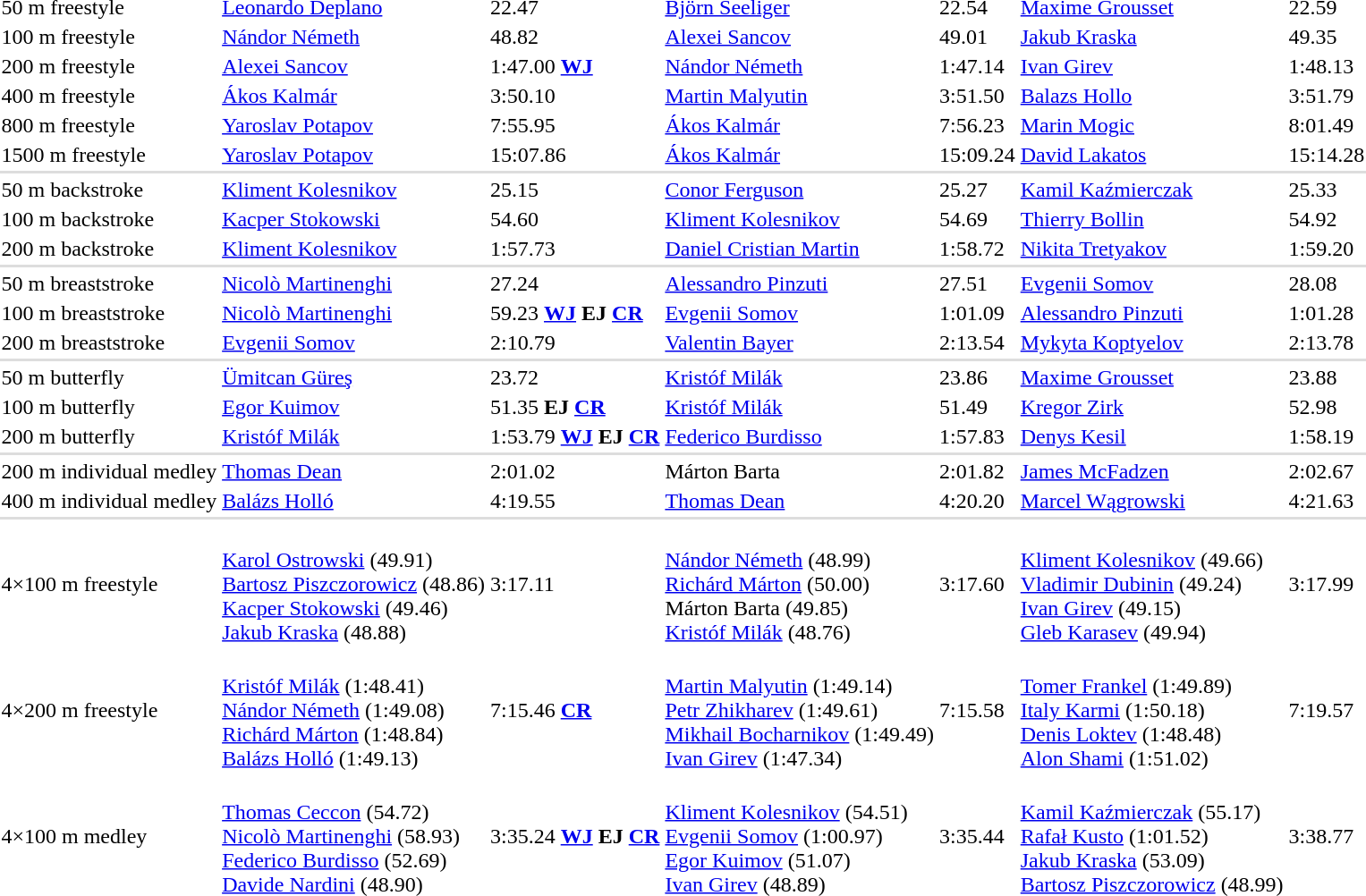<table>
<tr>
<td>50 m freestyle</td>
<td><a href='#'>Leonardo Deplano</a><br></td>
<td>22.47</td>
<td><a href='#'>Björn Seeliger</a><br></td>
<td>22.54</td>
<td><a href='#'>Maxime Grousset</a><br></td>
<td>22.59</td>
</tr>
<tr>
<td>100 m freestyle</td>
<td><a href='#'>Nándor Németh</a><br></td>
<td>48.82</td>
<td><a href='#'>Alexei Sancov</a><br></td>
<td>49.01</td>
<td><a href='#'>Jakub Kraska</a><br></td>
<td>49.35</td>
</tr>
<tr>
<td>200 m freestyle</td>
<td><a href='#'>Alexei Sancov</a><br></td>
<td>1:47.00 <strong><a href='#'>WJ</a></strong></td>
<td><a href='#'>Nándor Németh</a><br></td>
<td>1:47.14</td>
<td><a href='#'>Ivan Girev</a><br></td>
<td>1:48.13</td>
</tr>
<tr>
<td>400 m freestyle</td>
<td><a href='#'>Ákos Kalmár</a><br></td>
<td>3:50.10</td>
<td><a href='#'>Martin Malyutin</a><br></td>
<td>3:51.50</td>
<td><a href='#'>Balazs Hollo</a><br></td>
<td>3:51.79</td>
</tr>
<tr>
<td>800 m freestyle</td>
<td><a href='#'>Yaroslav Potapov</a><br></td>
<td>7:55.95</td>
<td><a href='#'>Ákos Kalmár</a><br></td>
<td>7:56.23</td>
<td><a href='#'>Marin Mogic</a><br></td>
<td>8:01.49</td>
</tr>
<tr>
<td>1500 m freestyle</td>
<td><a href='#'>Yaroslav Potapov</a><br></td>
<td>15:07.86</td>
<td><a href='#'>Ákos Kalmár</a><br></td>
<td>15:09.24</td>
<td><a href='#'>David Lakatos</a><br></td>
<td>15:14.28</td>
</tr>
<tr bgcolor=#DDDDDD>
<td colspan=7></td>
</tr>
<tr>
<td>50 m backstroke</td>
<td><a href='#'>Kliment Kolesnikov</a><br></td>
<td>25.15</td>
<td><a href='#'>Conor Ferguson</a><br></td>
<td>25.27</td>
<td><a href='#'>Kamil Kaźmierczak</a><br></td>
<td>25.33</td>
</tr>
<tr>
<td>100 m backstroke</td>
<td><a href='#'>Kacper Stokowski</a><br></td>
<td>54.60</td>
<td><a href='#'>Kliment Kolesnikov</a><br></td>
<td>54.69</td>
<td><a href='#'>Thierry Bollin</a><br></td>
<td>54.92</td>
</tr>
<tr>
<td>200 m backstroke</td>
<td><a href='#'>Kliment Kolesnikov</a><br></td>
<td>1:57.73</td>
<td><a href='#'>Daniel Cristian Martin</a><br></td>
<td>1:58.72</td>
<td><a href='#'>Nikita Tretyakov</a><br></td>
<td>1:59.20</td>
</tr>
<tr bgcolor=#DDDDDD>
<td colspan=7></td>
</tr>
<tr>
<td>50 m breaststroke</td>
<td><a href='#'>Nicolò Martinenghi</a><br></td>
<td>27.24</td>
<td><a href='#'>Alessandro Pinzuti</a><br></td>
<td>27.51</td>
<td><a href='#'>Evgenii Somov</a><br></td>
<td>28.08</td>
</tr>
<tr>
<td>100 m breaststroke</td>
<td><a href='#'>Nicolò Martinenghi</a><br></td>
<td>59.23 <strong><a href='#'>WJ</a> EJ <a href='#'>CR</a></strong></td>
<td><a href='#'>Evgenii Somov</a><br></td>
<td>1:01.09</td>
<td><a href='#'>Alessandro Pinzuti</a><br></td>
<td>1:01.28</td>
</tr>
<tr>
<td>200 m breaststroke</td>
<td><a href='#'>Evgenii Somov</a><br></td>
<td>2:10.79</td>
<td><a href='#'>Valentin Bayer</a><br></td>
<td>2:13.54</td>
<td><a href='#'>Mykyta Koptyelov</a><br></td>
<td>2:13.78</td>
</tr>
<tr bgcolor=#DDDDDD>
<td colspan=7></td>
</tr>
<tr>
<td>50 m butterfly</td>
<td><a href='#'>Ümitcan Güreş</a><br></td>
<td>23.72</td>
<td><a href='#'>Kristóf Milák</a><br></td>
<td>23.86</td>
<td><a href='#'>Maxime Grousset</a><br></td>
<td>23.88</td>
</tr>
<tr>
<td>100 m butterfly</td>
<td><a href='#'>Egor Kuimov</a><br></td>
<td>51.35 <strong>EJ <a href='#'>CR</a></strong></td>
<td><a href='#'>Kristóf Milák</a><br></td>
<td>51.49</td>
<td><a href='#'>Kregor Zirk</a><br></td>
<td>52.98</td>
</tr>
<tr>
<td>200 m butterfly</td>
<td><a href='#'>Kristóf Milák</a><br></td>
<td>1:53.79 <strong><a href='#'>WJ</a> EJ <a href='#'>CR</a></strong></td>
<td><a href='#'>Federico Burdisso</a><br></td>
<td>1:57.83</td>
<td><a href='#'>Denys Kesil</a><br></td>
<td>1:58.19</td>
</tr>
<tr bgcolor=#DDDDDD>
<td colspan=7></td>
</tr>
<tr>
<td>200 m individual medley</td>
<td><a href='#'>Thomas Dean</a><br></td>
<td>2:01.02</td>
<td>Márton Barta<br></td>
<td>2:01.82</td>
<td><a href='#'>James McFadzen</a><br></td>
<td>2:02.67</td>
</tr>
<tr>
<td>400 m individual medley</td>
<td><a href='#'>Balázs Holló</a><br></td>
<td>4:19.55</td>
<td><a href='#'>Thomas Dean</a><br></td>
<td>4:20.20</td>
<td><a href='#'>Marcel Wągrowski</a><br></td>
<td>4:21.63</td>
</tr>
<tr bgcolor=#DDDDDD>
<td colspan=7></td>
</tr>
<tr>
<td>4×100 m freestyle</td>
<td><br><a href='#'>Karol Ostrowski</a> (49.91)<br><a href='#'>Bartosz Piszczorowicz</a> (48.86)<br><a href='#'>Kacper Stokowski</a> (49.46)<br><a href='#'>Jakub Kraska</a> (48.88)</td>
<td>3:17.11</td>
<td><br><a href='#'>Nándor Németh</a> (48.99)<br><a href='#'>Richárd Márton</a> (50.00)<br>Márton Barta (49.85)<br><a href='#'>Kristóf Milák</a> (48.76)</td>
<td>3:17.60</td>
<td><br><a href='#'>Kliment Kolesnikov</a> (49.66)<br><a href='#'>Vladimir Dubinin</a> (49.24)<br><a href='#'>Ivan Girev</a> (49.15)<br><a href='#'>Gleb Karasev</a> (49.94)</td>
<td>3:17.99</td>
</tr>
<tr>
<td>4×200 m freestyle</td>
<td><br><a href='#'>Kristóf Milák</a> (1:48.41)<br><a href='#'>Nándor Németh</a> (1:49.08)<br><a href='#'>Richárd Márton</a> (1:48.84)<br><a href='#'>Balázs Holló</a> (1:49.13)</td>
<td>7:15.46 <strong><a href='#'>CR</a></strong></td>
<td><br><a href='#'>Martin Malyutin</a> (1:49.14)<br><a href='#'>Petr Zhikharev</a> (1:49.61)<br><a href='#'>Mikhail Bocharnikov</a> (1:49.49)<br><a href='#'>Ivan Girev</a> (1:47.34)</td>
<td>7:15.58</td>
<td><br><a href='#'>Tomer Frankel</a> (1:49.89)<br><a href='#'>Italy Karmi</a> (1:50.18)<br><a href='#'>Denis Loktev</a> (1:48.48)<br><a href='#'>Alon Shami</a> (1:51.02)</td>
<td>7:19.57</td>
</tr>
<tr>
<td>4×100 m medley</td>
<td><br><a href='#'>Thomas Ceccon</a> (54.72)<br><a href='#'>Nicolò Martinenghi</a> (58.93)<br><a href='#'>Federico Burdisso</a> (52.69)<br><a href='#'>Davide Nardini</a> (48.90)</td>
<td>3:35.24 <strong><a href='#'>WJ</a> EJ <a href='#'>CR</a></strong></td>
<td><br><a href='#'>Kliment Kolesnikov</a> (54.51)<br><a href='#'>Evgenii Somov</a> (1:00.97)<br><a href='#'>Egor Kuimov</a> (51.07)<br><a href='#'>Ivan Girev</a> (48.89)</td>
<td>3:35.44</td>
<td><br><a href='#'>Kamil Kaźmierczak</a> (55.17)<br><a href='#'>Rafał Kusto</a> (1:01.52)<br><a href='#'>Jakub Kraska</a> (53.09)<br><a href='#'>Bartosz Piszczorowicz</a> (48.99)</td>
<td>3:38.77</td>
</tr>
<tr>
</tr>
</table>
